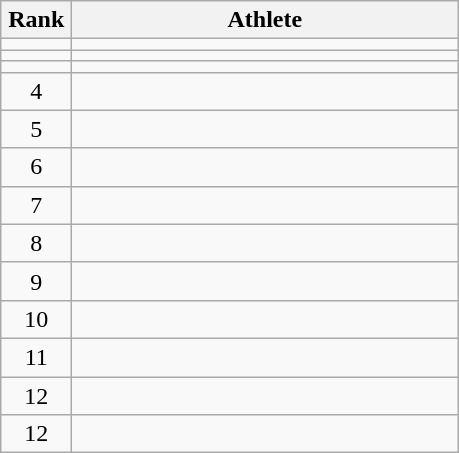<table class="wikitable" style="text-align: center;">
<tr>
<th width=40>Rank</th>
<th width=250>Athlete</th>
</tr>
<tr>
<td></td>
<td align="left"></td>
</tr>
<tr>
<td></td>
<td align="left"></td>
</tr>
<tr>
<td></td>
<td align="left"></td>
</tr>
<tr>
<td>4</td>
<td align="left"></td>
</tr>
<tr>
<td>5</td>
<td align="left"></td>
</tr>
<tr>
<td>6</td>
<td align="left"></td>
</tr>
<tr>
<td>7</td>
<td align="left"></td>
</tr>
<tr>
<td>8</td>
<td align="left"></td>
</tr>
<tr>
<td>9</td>
<td align="left"></td>
</tr>
<tr>
<td>10</td>
<td align="left"></td>
</tr>
<tr>
<td>11</td>
<td align="left"></td>
</tr>
<tr>
<td>12</td>
<td align="left"></td>
</tr>
<tr>
<td>12</td>
<td align="left"></td>
</tr>
</table>
